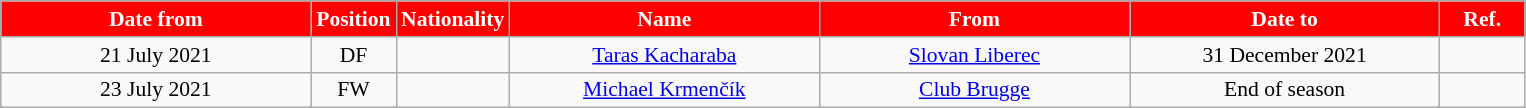<table class="wikitable" style="text-align:center; font-size:90%; ">
<tr>
<th style="background:#ff0000; color:white; width:200px;">Date from</th>
<th style="background:#ff0000; color:white; width:50px;">Position</th>
<th style="background:#ff0000; color:white; width:50px;">Nationality</th>
<th style="background:#ff0000; color:white; width:200px;">Name</th>
<th style="background:#ff0000; color:white; width:200px;">From</th>
<th style="background:#ff0000; color:white; width:200px;">Date to</th>
<th style="background:#ff0000; color:white; width:50px;">Ref.</th>
</tr>
<tr>
<td>21 July 2021</td>
<td>DF</td>
<td></td>
<td><a href='#'>Taras Kacharaba</a></td>
<td><a href='#'>Slovan Liberec</a></td>
<td>31 December 2021</td>
<td></td>
</tr>
<tr>
<td>23 July 2021</td>
<td>FW</td>
<td></td>
<td><a href='#'>Michael Krmenčík</a></td>
<td><a href='#'>Club Brugge</a></td>
<td>End of season</td>
<td></td>
</tr>
</table>
